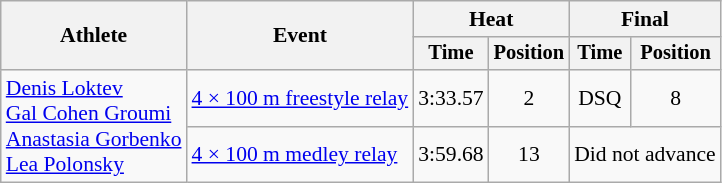<table class="wikitable" border="1" style="font-size:90%">
<tr>
<th rowspan=2>Athlete</th>
<th rowspan=2>Event</th>
<th colspan="2">Heat</th>
<th colspan="2">Final</th>
</tr>
<tr style="font-size:95%">
<th>Time</th>
<th>Position</th>
<th>Time</th>
<th>Position</th>
</tr>
<tr align=center>
<td align=left rowspan=2><a href='#'>Denis Loktev</a><br><a href='#'>Gal Cohen Groumi</a><br><a href='#'>Anastasia Gorbenko</a><br><a href='#'>Lea Polonsky</a></td>
<td align=left><a href='#'>4 × 100 m freestyle relay</a></td>
<td>3:33.57</td>
<td>2</td>
<td>DSQ</td>
<td>8</td>
</tr>
<tr align=center>
<td align=left><a href='#'>4 × 100 m medley relay</a></td>
<td>3:59.68</td>
<td>13</td>
<td colspan=2>Did not advance</td>
</tr>
</table>
